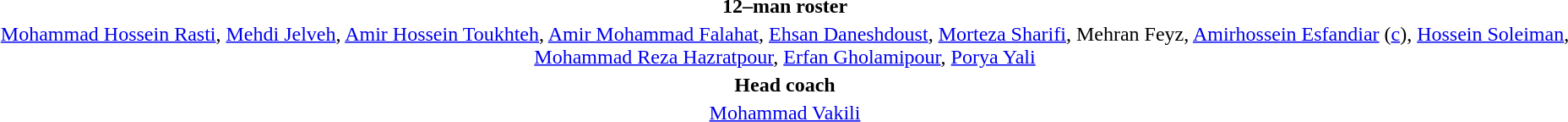<table style="text-align:center; margin-top:2em; margin-left:auto; margin-right:auto">
<tr>
<td><strong>12–man roster</strong></td>
</tr>
<tr>
<td><a href='#'>Mohammad Hossein Rasti</a>, <a href='#'>Mehdi Jelveh</a>, <a href='#'>Amir Hossein Toukhteh</a>, <a href='#'>Amir Mohammad Falahat</a>, <a href='#'>Ehsan Daneshdoust</a>, <a href='#'>Morteza Sharifi</a>, Mehran Feyz, <a href='#'>Amirhossein Esfandiar</a> (<a href='#'>c</a>), <a href='#'>Hossein Soleiman</a>, <a href='#'>Mohammad Reza Hazratpour</a>, <a href='#'>Erfan Gholamipour</a>, <a href='#'>Porya Yali</a></td>
</tr>
<tr>
<td><strong>Head coach</strong></td>
</tr>
<tr>
<td><a href='#'>Mohammad Vakili</a></td>
</tr>
</table>
